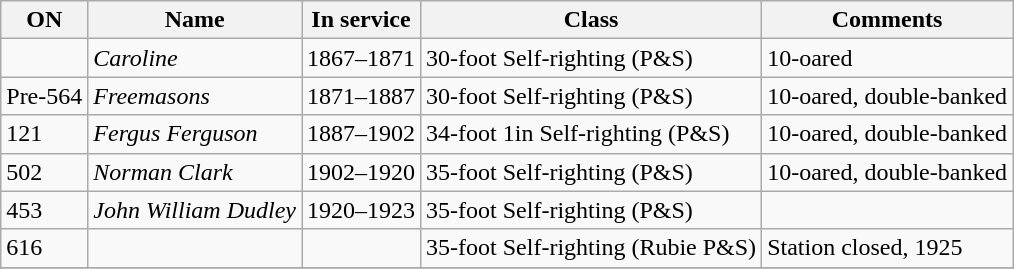<table class="wikitable">
<tr>
<th>ON</th>
<th>Name</th>
<th>In service</th>
<th>Class</th>
<th>Comments</th>
</tr>
<tr>
<td></td>
<td><em>Caroline</em></td>
<td>1867–1871</td>
<td>30-foot Self-righting (P&S)</td>
<td>10-oared</td>
</tr>
<tr>
<td>Pre-564</td>
<td><em>Freemasons</em></td>
<td>1871–1887</td>
<td>30-foot Self-righting (P&S)</td>
<td>10-oared, double-banked</td>
</tr>
<tr>
<td>121</td>
<td><em>Fergus Ferguson</em></td>
<td>1887–1902</td>
<td>34-foot 1in Self-righting (P&S)</td>
<td>10-oared, double-banked</td>
</tr>
<tr>
<td>502</td>
<td><em>Norman Clark</em></td>
<td>1902–1920</td>
<td>35-foot Self-righting (P&S)</td>
<td>10-oared, double-banked</td>
</tr>
<tr>
<td>453</td>
<td><em>John William Dudley</em></td>
<td>1920–1923</td>
<td>35-foot Self-righting (P&S)</td>
<td></td>
</tr>
<tr>
<td>616</td>
<td></td>
<td></td>
<td>35-foot Self-righting (Rubie P&S)</td>
<td>Station closed, 1925</td>
</tr>
<tr>
</tr>
</table>
